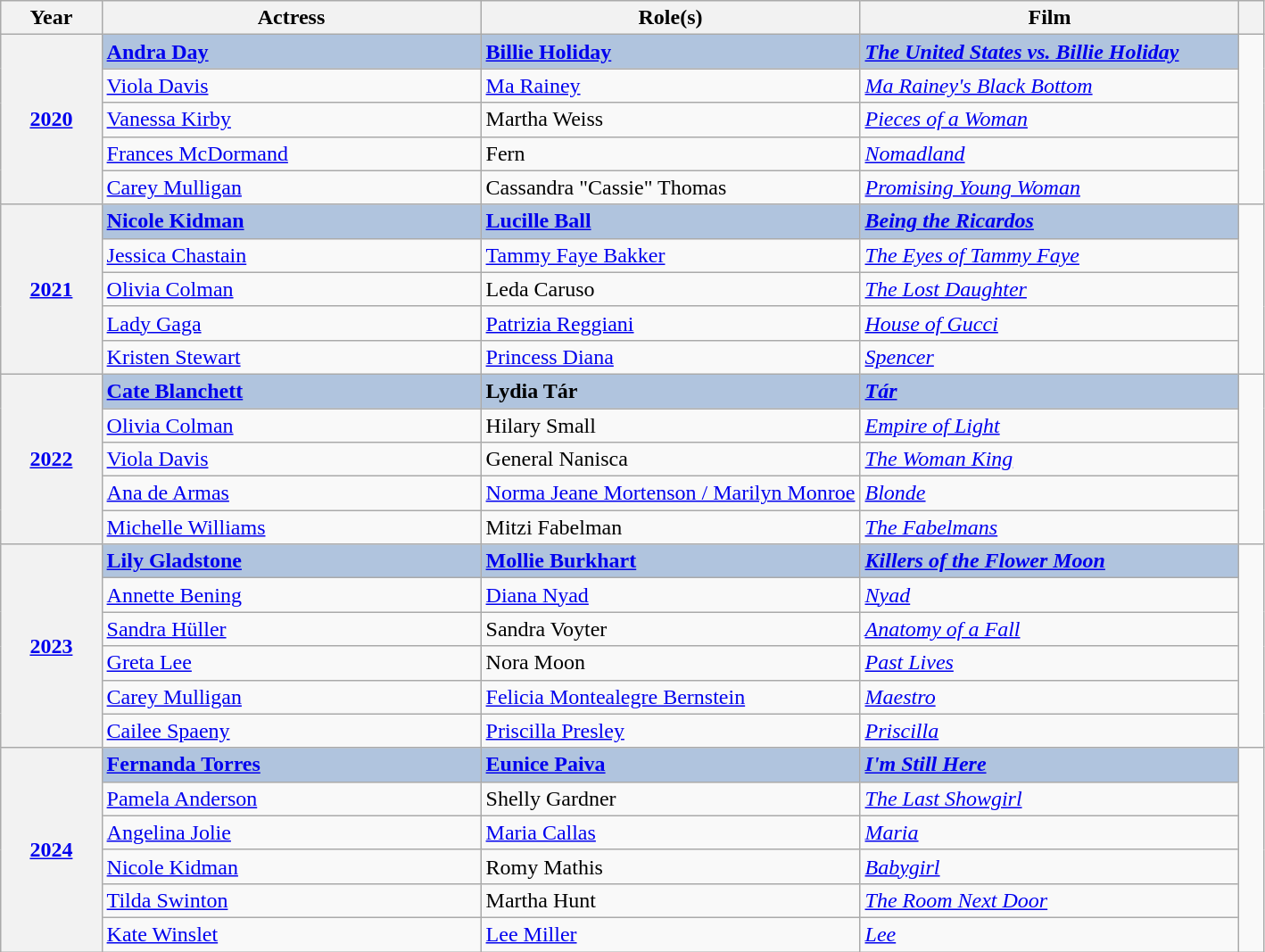<table class="wikitable sortable">
<tr>
<th scope="col" style="width:8%;">Year</th>
<th scope="col" style="width:30%;">Actress</th>
<th scope="col" style="width:30%;">Role(s)</th>
<th scope="col" style="width:30%;">Film</th>
<th scope="col" style="width:2%;" class="unsortable"></th>
</tr>
<tr>
<th rowspan="5" style="text-align:center;"><a href='#'>2020</a></th>
<td style="background:#B0C4DE;"><strong><a href='#'>Andra Day</a></strong></td>
<td style="background:#B0C4DE;"><strong><a href='#'>Billie Holiday</a></strong></td>
<td style="background:#B0C4DE;"><strong><em><a href='#'>The United States vs. Billie Holiday</a></em></strong></td>
<td rowspan=5></td>
</tr>
<tr>
<td><a href='#'>Viola Davis</a></td>
<td><a href='#'>Ma Rainey</a></td>
<td><em><a href='#'>Ma Rainey's Black Bottom</a></em></td>
</tr>
<tr>
<td><a href='#'>Vanessa Kirby</a></td>
<td>Martha Weiss</td>
<td><em><a href='#'>Pieces of a Woman</a></em></td>
</tr>
<tr>
<td><a href='#'>Frances McDormand</a></td>
<td>Fern</td>
<td><em><a href='#'>Nomadland</a></em></td>
</tr>
<tr>
<td><a href='#'>Carey Mulligan</a></td>
<td>Cassandra "Cassie" Thomas</td>
<td><em><a href='#'>Promising Young Woman</a></em></td>
</tr>
<tr>
<th rowspan="5" style="text-align:center;"><a href='#'>2021</a></th>
<td style="background:#B0C4DE;"><strong><a href='#'>Nicole Kidman</a></strong></td>
<td style="background:#B0C4DE;"><strong><a href='#'>Lucille Ball</a></strong></td>
<td style="background:#B0C4DE;"><strong><em><a href='#'>Being the Ricardos</a></em></strong></td>
<td rowspan=5></td>
</tr>
<tr>
<td><a href='#'>Jessica Chastain</a></td>
<td><a href='#'>Tammy Faye Bakker</a></td>
<td><em><a href='#'>The Eyes of Tammy Faye</a></em></td>
</tr>
<tr>
<td><a href='#'>Olivia Colman</a></td>
<td>Leda Caruso</td>
<td><em><a href='#'>The Lost Daughter</a></em></td>
</tr>
<tr>
<td><a href='#'>Lady Gaga</a></td>
<td><a href='#'>Patrizia Reggiani</a></td>
<td><em><a href='#'>House of Gucci</a></em></td>
</tr>
<tr>
<td><a href='#'>Kristen Stewart</a></td>
<td><a href='#'>Princess Diana</a></td>
<td><em><a href='#'>Spencer</a></em></td>
</tr>
<tr>
<th rowspan="5" style="text-align:center;"><a href='#'>2022</a></th>
<td style="background:#B0C4DE;"><strong><a href='#'>Cate Blanchett</a></strong></td>
<td style="background:#B0C4DE;"><strong>Lydia Tár</strong></td>
<td style="background:#B0C4DE;"><strong><em><a href='#'>Tár</a></em></strong></td>
<td rowspan=5></td>
</tr>
<tr>
<td><a href='#'>Olivia Colman</a></td>
<td>Hilary Small</td>
<td><em><a href='#'>Empire of Light</a></em></td>
</tr>
<tr>
<td><a href='#'>Viola Davis</a></td>
<td>General Nanisca</td>
<td><em><a href='#'>The Woman King</a></em></td>
</tr>
<tr>
<td><a href='#'>Ana de Armas</a></td>
<td><a href='#'>Norma Jeane Mortenson / Marilyn Monroe</a></td>
<td><em><a href='#'>Blonde</a></em></td>
</tr>
<tr>
<td><a href='#'>Michelle Williams</a></td>
<td>Mitzi Fabelman</td>
<td><em><a href='#'>The Fabelmans</a></em></td>
</tr>
<tr>
<th rowspan="6" style="text-align:center;"><a href='#'>2023</a></th>
<td style="background:#B0C4DE;"><strong><a href='#'>Lily Gladstone</a></strong></td>
<td style="background:#B0C4DE;"><strong><a href='#'>Mollie Burkhart</a></strong></td>
<td style="background:#B0C4DE;"><strong><em><a href='#'>Killers of the Flower Moon</a></em></strong></td>
<td rowspan=6></td>
</tr>
<tr>
<td><a href='#'>Annette Bening</a></td>
<td><a href='#'>Diana Nyad</a></td>
<td><em><a href='#'>Nyad</a></em></td>
</tr>
<tr>
<td><a href='#'>Sandra Hüller</a></td>
<td>Sandra Voyter</td>
<td><em><a href='#'>Anatomy of a Fall</a></em></td>
</tr>
<tr>
<td><a href='#'>Greta Lee</a></td>
<td>Nora Moon</td>
<td><em><a href='#'>Past Lives</a></em></td>
</tr>
<tr>
<td><a href='#'>Carey Mulligan</a></td>
<td><a href='#'>Felicia Montealegre Bernstein</a></td>
<td><em><a href='#'>Maestro</a></em></td>
</tr>
<tr>
<td><a href='#'>Cailee Spaeny</a></td>
<td><a href='#'>Priscilla Presley</a></td>
<td><em><a href='#'>Priscilla</a></em></td>
</tr>
<tr>
<th rowspan="6"><a href='#'>2024</a></th>
<td style="background:#B0C4DE;"><strong><a href='#'>Fernanda Torres</a></strong></td>
<td style="background:#B0C4DE;"><strong><a href='#'>Eunice Paiva</a></strong></td>
<td style="background:#B0C4DE;"><strong><a href='#'><em>I'm Still Here</em></a></strong></td>
<td rowspan="6"></td>
</tr>
<tr>
<td><a href='#'>Pamela Anderson</a></td>
<td>Shelly Gardner</td>
<td><em><a href='#'>The Last Showgirl</a></em></td>
</tr>
<tr>
<td><a href='#'>Angelina Jolie</a></td>
<td><a href='#'>Maria Callas</a></td>
<td><a href='#'><em>Maria</em></a></td>
</tr>
<tr>
<td><a href='#'>Nicole Kidman</a></td>
<td>Romy Mathis</td>
<td><em><a href='#'>Babygirl</a></em></td>
</tr>
<tr>
<td><a href='#'>Tilda Swinton</a></td>
<td>Martha Hunt</td>
<td><em><a href='#'>The Room Next Door</a></em></td>
</tr>
<tr>
<td><a href='#'>Kate Winslet</a></td>
<td><a href='#'>Lee Miller</a></td>
<td><em><a href='#'>Lee</a></em></td>
</tr>
</table>
